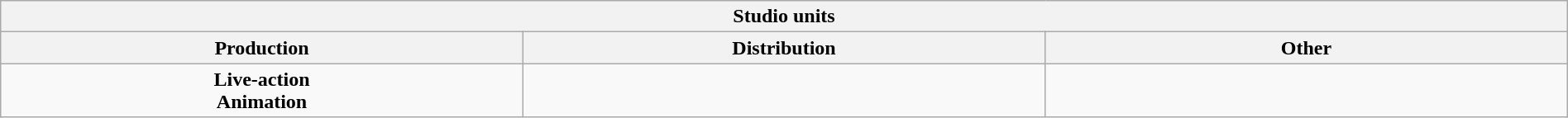<table class="wikitable" style="text-align:center; width:100%;">
<tr>
<th colspan="5" style="text-align:center;">Studio units</th>
</tr>
<tr>
<th style="text-align:center; width:20%;">Production</th>
<th style="text-align:center; width:20%;">Distribution</th>
<th style="text-align:center; width:20%;">Other</th>
</tr>
<tr>
<td><strong>Live-action</strong><br><strong>Animation</strong>
</td>
<td><br>
</td>
<td><br></td>
</tr>
</table>
